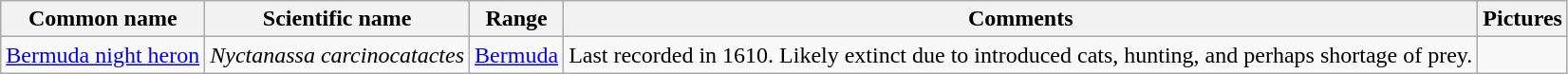<table class="wikitable sortable">
<tr>
<th>Common name</th>
<th>Scientific name</th>
<th>Range</th>
<th class="unsortable">Comments</th>
<th class="unsortable">Pictures</th>
</tr>
<tr>
<td><a href='#'>Bermuda night heron</a></td>
<td><em>Nyctanassa carcinocatactes</em></td>
<td><a href='#'>Bermuda</a></td>
<td>Last recorded in 1610. Likely extinct due to introduced cats, hunting, and perhaps shortage of prey.</td>
<td></td>
</tr>
</table>
